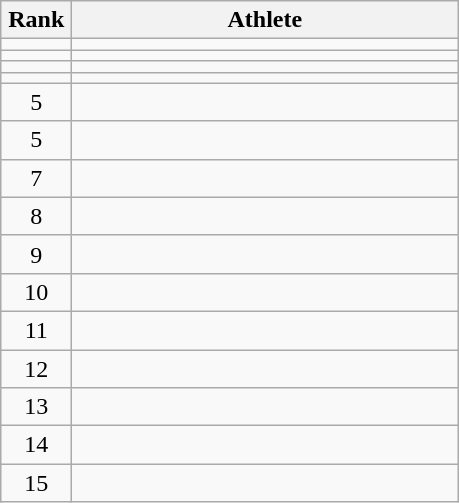<table class="wikitable" style="text-align: center;">
<tr>
<th width=40>Rank</th>
<th width=250>Athlete</th>
</tr>
<tr>
<td></td>
<td align="left"></td>
</tr>
<tr>
<td></td>
<td align="left"></td>
</tr>
<tr>
<td></td>
<td align="left"></td>
</tr>
<tr>
<td></td>
<td align="left"></td>
</tr>
<tr>
<td>5</td>
<td align="left"></td>
</tr>
<tr>
<td>5</td>
<td align="left"></td>
</tr>
<tr>
<td>7</td>
<td align="left"></td>
</tr>
<tr>
<td>8</td>
<td align="left"></td>
</tr>
<tr>
<td>9</td>
<td align="left"></td>
</tr>
<tr>
<td>10</td>
<td align="left"></td>
</tr>
<tr>
<td>11</td>
<td align="left"></td>
</tr>
<tr>
<td>12</td>
<td align="left"></td>
</tr>
<tr>
<td>13</td>
<td align="left"></td>
</tr>
<tr>
<td>14</td>
<td align="left"></td>
</tr>
<tr>
<td>15</td>
<td align="left"></td>
</tr>
</table>
